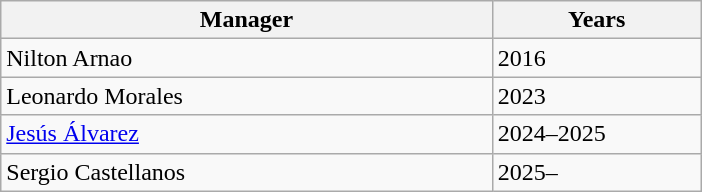<table class="wikitable">
<tr>
<th width="40%">Manager</th>
<th width="17%">Years</th>
</tr>
<tr>
<td> Nilton Arnao</td>
<td>2016</td>
</tr>
<tr>
<td> Leonardo Morales</td>
<td>2023</td>
</tr>
<tr>
<td> <a href='#'>Jesús Álvarez</a></td>
<td>2024–2025</td>
</tr>
<tr>
<td> Sergio Castellanos</td>
<td>2025–</td>
</tr>
</table>
